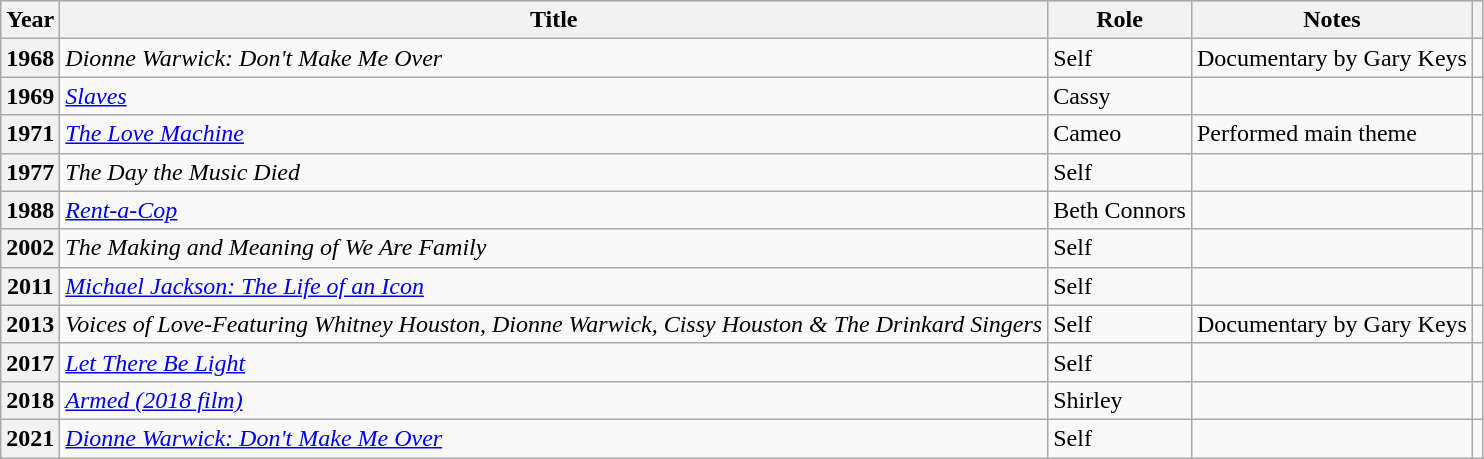<table class="wikitable">
<tr style="background:#ccc; text-align:center;">
<th>Year</th>
<th>Title</th>
<th>Role</th>
<th>Notes</th>
<th></th>
</tr>
<tr>
<th scope="row">1968</th>
<td><em>Dionne Warwick: Don't Make Me Over</em></td>
<td>Self</td>
<td>Documentary by Gary Keys</td>
<td style="text-align:center;"></td>
</tr>
<tr>
<th scope="row">1969</th>
<td><em><a href='#'>Slaves</a></em></td>
<td>Cassy</td>
<td></td>
<td style="text-align:center;"></td>
</tr>
<tr>
<th scope="row">1971</th>
<td><em><a href='#'>The Love Machine</a></em></td>
<td>Cameo</td>
<td>Performed main theme</td>
<td style="text-align:center;"></td>
</tr>
<tr>
<th scope="row">1977</th>
<td><em>The Day the Music Died</em></td>
<td>Self</td>
<td></td>
<td style="text-align:center;"></td>
</tr>
<tr>
<th scope="row">1988</th>
<td><em><a href='#'>Rent-a-Cop</a></em></td>
<td>Beth Connors</td>
<td></td>
<td style="text-align:center;"></td>
</tr>
<tr>
<th scope="row">2002</th>
<td><em>The Making and Meaning of We Are Family</em></td>
<td>Self</td>
<td></td>
<td style="text-align:center;"></td>
</tr>
<tr>
<th scope="row">2011</th>
<td><em><a href='#'>Michael Jackson: The Life of an Icon</a></em></td>
<td>Self</td>
<td></td>
<td style="text-align:center;"></td>
</tr>
<tr>
<th scope="row">2013</th>
<td><em>Voices of Love-Featuring Whitney Houston, Dionne Warwick, Cissy Houston & The Drinkard Singers</em></td>
<td>Self</td>
<td>Documentary by Gary Keys</td>
<td style="text-align:center;"></td>
</tr>
<tr>
<th scope="row">2017</th>
<td><em><a href='#'>Let There Be Light</a></em></td>
<td>Self</td>
<td></td>
<td></td>
</tr>
<tr>
<th scope="row">2018</th>
<td><em><a href='#'>Armed (2018 film)</a></em></td>
<td>Shirley</td>
<td></td>
<td style="text-align:center;"></td>
</tr>
<tr>
<th scope="row">2021</th>
<td><em><a href='#'>Dionne Warwick: Don't Make Me Over</a></em></td>
<td>Self</td>
<td></td>
<td style="text-align:center;"></td>
</tr>
</table>
